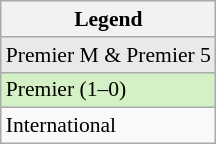<table class="wikitable" style=font-size:90%>
<tr>
<th>Legend</th>
</tr>
<tr>
<td style="background:#e9e9e9;">Premier M & Premier 5</td>
</tr>
<tr>
<td style="background:#d4f1c5;">Premier (1–0)</td>
</tr>
<tr>
<td>International</td>
</tr>
</table>
